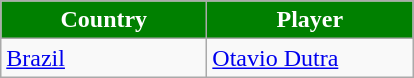<table class="wikitable">
<tr>
<th style="width:130px; color:white; background:green;">Country</th>
<th style="width:130px; color:white; background:green;">Player</th>
</tr>
<tr>
<td> <a href='#'>Brazil</a></td>
<td><a href='#'>Otavio Dutra</a></td>
</tr>
</table>
